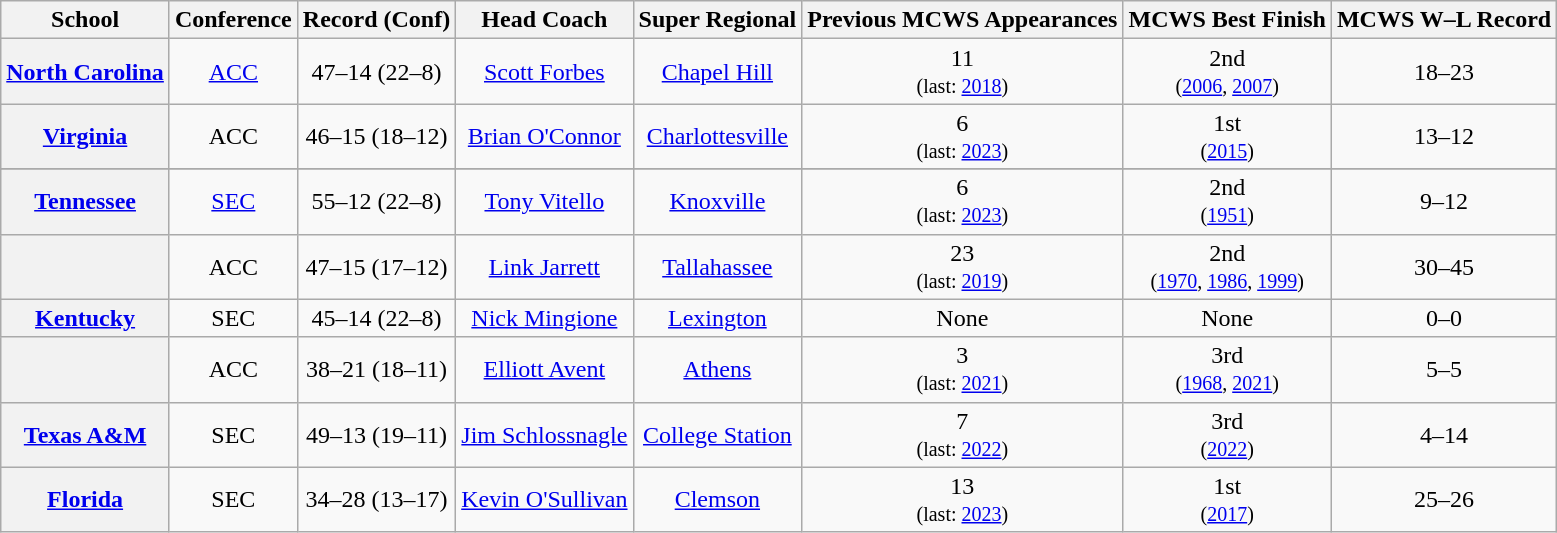<table class="wikitable sortable plainrowheaders" style="text-align:center">
<tr>
<th scope="col">School</th>
<th scope="col">Conference</th>
<th scope="col">Record (Conf)</th>
<th scope="col">Head Coach</th>
<th scope="col">Super Regional</th>
<th scope="col">Previous MCWS Appearances</th>
<th scope="col">MCWS Best Finish</th>
<th scope="col">MCWS W–L Record</th>
</tr>
<tr>
<th scope="row" style="text-align:center"><a href='#'>North Carolina</a></th>
<td><a href='#'>ACC</a></td>
<td>47–14 (22–8)</td>
<td><a href='#'>Scott Forbes</a></td>
<td><a href='#'>Chapel Hill</a></td>
<td>11<br><small>(last: <a href='#'>2018</a>)</small></td>
<td>2nd<br><small>(<a href='#'>2006</a>, <a href='#'>2007</a>)</small></td>
<td>18–23</td>
</tr>
<tr>
<th scope="row" style="text-align:center"><a href='#'>Virginia</a></th>
<td>ACC</td>
<td>46–15 (18–12)</td>
<td><a href='#'>Brian O'Connor</a></td>
<td><a href='#'> Charlottesville</a></td>
<td>6<br><small>(last: <a href='#'>2023</a>)</small></td>
<td>1st<br><small>(<a href='#'>2015</a>)</small></td>
<td>13–12</td>
</tr>
<tr>
</tr>
<tr>
<th scope="row" style="text-align:center"><a href='#'>Tennessee</a></th>
<td><a href='#'>SEC</a></td>
<td>55–12 (22–8)</td>
<td><a href='#'>Tony Vitello</a></td>
<td><a href='#'>Knoxville</a></td>
<td>6<br><small>(last: <a href='#'>2023</a>)</small></td>
<td>2nd<br><small>(<a href='#'>1951</a>)</small></td>
<td>9–12</td>
</tr>
<tr>
<th scope="row" style="text-align:center"></th>
<td>ACC</td>
<td>47–15 (17–12)</td>
<td><a href='#'>Link Jarrett</a></td>
<td><a href='#'>Tallahassee</a></td>
<td>23<br><small>(last: <a href='#'>2019</a>)</small></td>
<td>2nd<br><small>(<a href='#'>1970</a>, <a href='#'>1986</a>, <a href='#'>1999</a>)</small></td>
<td>30–45</td>
</tr>
<tr>
<th scope="row" style="text-align:center"><a href='#'>Kentucky</a></th>
<td>SEC</td>
<td>45–14 (22–8)</td>
<td><a href='#'>Nick Mingione</a></td>
<td><a href='#'>Lexington</a></td>
<td>None</td>
<td>None</td>
<td>0–0</td>
</tr>
<tr>
<th scope="row" style="text-align:center"></th>
<td>ACC</td>
<td>38–21 (18–11)</td>
<td><a href='#'>Elliott Avent</a></td>
<td><a href='#'>Athens</a></td>
<td>3<br><small>(last: <a href='#'>2021</a>)</small></td>
<td>3rd<br><small>(<a href='#'>1968</a>, <a href='#'>2021</a>)</small></td>
<td>5–5</td>
</tr>
<tr>
<th scope="row" style="text-align:center"><a href='#'>Texas A&M</a></th>
<td>SEC</td>
<td>49–13 (19–11)</td>
<td><a href='#'>Jim Schlossnagle</a></td>
<td><a href='#'>College Station</a></td>
<td>7<br><small>(last: <a href='#'>2022</a>)</small></td>
<td>3rd<br><small>(<a href='#'>2022</a>)</small></td>
<td>4–14</td>
</tr>
<tr>
<th scope="row" style="text-align:center"><a href='#'>Florida</a></th>
<td>SEC</td>
<td>34–28 (13–17)</td>
<td><a href='#'>Kevin O'Sullivan</a></td>
<td><a href='#'>Clemson</a></td>
<td>13<br><small>(last: <a href='#'>2023</a>)</small></td>
<td>1st<br><small>(<a href='#'>2017</a>)</small></td>
<td>25–26</td>
</tr>
</table>
